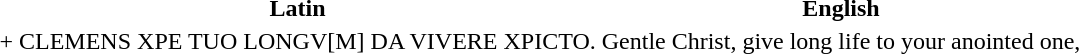<table>
<tr>
<th>Latin</th>
<th>English</th>
</tr>
<tr>
<td lang="la">+ CLEMENS XPE TUO LONGV[M] DA VIVERE XPICTO.<br></td>
<td>Gentle Christ, give long life to your anointed one,<br></td>
</tr>
</table>
